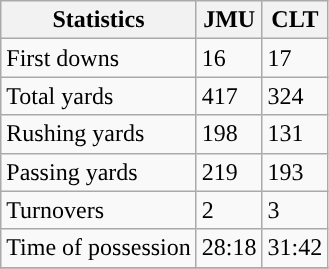<table class="wikitable" style="float: left;">
<tr>
<th>Statistics</th>
<th>JMU</th>
<th>CLT</th>
</tr>
<tr>
<td>First downs</td>
<td>16</td>
<td>17</td>
</tr>
<tr>
<td>Total yards</td>
<td>417</td>
<td>324</td>
</tr>
<tr>
<td>Rushing yards</td>
<td>198</td>
<td>131</td>
</tr>
<tr>
<td>Passing yards</td>
<td>219</td>
<td>193</td>
</tr>
<tr>
<td>Turnovers</td>
<td>2</td>
<td>3</td>
</tr>
<tr>
<td>Time of possession</td>
<td>28:18</td>
<td>31:42</td>
</tr>
<tr>
</tr>
</table>
